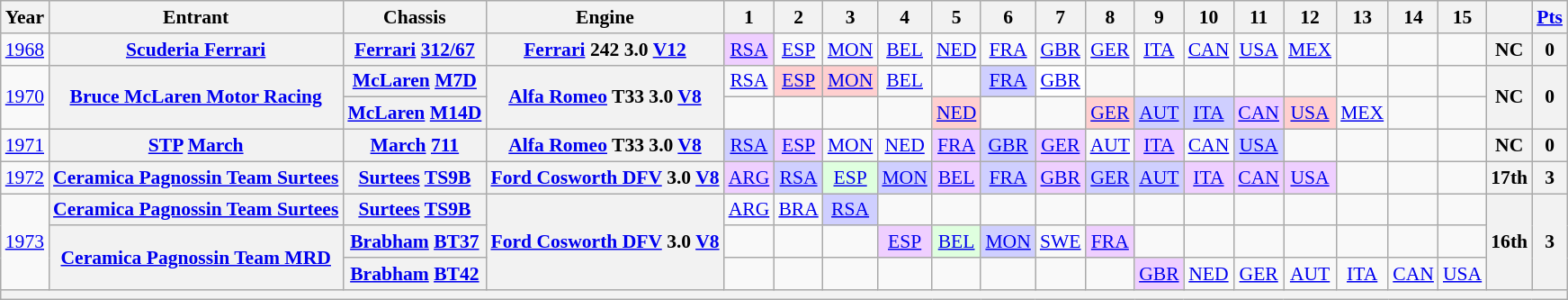<table class="wikitable" style="text-align:center; font-size:90%">
<tr>
<th>Year</th>
<th>Entrant</th>
<th>Chassis</th>
<th>Engine</th>
<th>1</th>
<th>2</th>
<th>3</th>
<th>4</th>
<th>5</th>
<th>6</th>
<th>7</th>
<th>8</th>
<th>9</th>
<th>10</th>
<th>11</th>
<th>12</th>
<th>13</th>
<th>14</th>
<th>15</th>
<th></th>
<th><a href='#'>Pts</a></th>
</tr>
<tr>
<td><a href='#'>1968</a></td>
<th><a href='#'>Scuderia Ferrari</a></th>
<th><a href='#'>Ferrari</a> <a href='#'>312/67</a></th>
<th><a href='#'>Ferrari</a> 242 3.0 <a href='#'>V12</a></th>
<td style="background:#EFCFFF;"><a href='#'>RSA</a><br></td>
<td><a href='#'>ESP</a></td>
<td><a href='#'>MON</a></td>
<td><a href='#'>BEL</a></td>
<td><a href='#'>NED</a></td>
<td><a href='#'>FRA</a></td>
<td><a href='#'>GBR</a></td>
<td><a href='#'>GER</a></td>
<td><a href='#'>ITA</a></td>
<td><a href='#'>CAN</a></td>
<td><a href='#'>USA</a></td>
<td><a href='#'>MEX</a></td>
<td></td>
<td></td>
<td></td>
<th>NC</th>
<th>0</th>
</tr>
<tr>
<td rowspan=2><a href='#'>1970</a></td>
<th rowspan=2><a href='#'>Bruce McLaren Motor Racing</a></th>
<th><a href='#'>McLaren</a> <a href='#'>M7D</a></th>
<th rowspan=2><a href='#'>Alfa Romeo</a> T33 3.0 <a href='#'>V8</a></th>
<td><a href='#'>RSA</a></td>
<td style="background:#FFCFCF;"><a href='#'>ESP</a><br></td>
<td style="background:#FFCFCF;"><a href='#'>MON</a><br></td>
<td><a href='#'>BEL</a></td>
<td></td>
<td style="background:#CFCFFF;"><a href='#'>FRA</a><br></td>
<td style="background:#FFFFFF;"><a href='#'>GBR</a><br></td>
<td></td>
<td></td>
<td></td>
<td></td>
<td></td>
<td></td>
<td></td>
<td></td>
<th rowspan=2>NC</th>
<th rowspan=2>0</th>
</tr>
<tr>
<th><a href='#'>McLaren</a> <a href='#'>M14D</a></th>
<td></td>
<td></td>
<td></td>
<td></td>
<td style="background:#FFCFCF;"><a href='#'>NED</a><br></td>
<td></td>
<td></td>
<td style="background:#FFCFCF;"><a href='#'>GER</a><br></td>
<td style="background:#CFCFFF;"><a href='#'>AUT</a><br></td>
<td style="background:#CFCFFF;"><a href='#'>ITA</a><br></td>
<td style="background:#EFCFFF;"><a href='#'>CAN</a><br></td>
<td style="background:#FFCFCF;"><a href='#'>USA</a><br></td>
<td><a href='#'>MEX</a></td>
<td></td>
<td></td>
</tr>
<tr>
<td><a href='#'>1971</a></td>
<th><a href='#'>STP</a> <a href='#'>March</a></th>
<th><a href='#'>March</a> <a href='#'>711</a></th>
<th><a href='#'>Alfa Romeo</a> T33 3.0 <a href='#'>V8</a></th>
<td style="background:#CFCFFF;"><a href='#'>RSA</a><br></td>
<td style="background:#EFCFFF;"><a href='#'>ESP</a><br></td>
<td><a href='#'>MON</a></td>
<td><a href='#'>NED</a></td>
<td style="background:#EFCFFF;"><a href='#'>FRA</a><br></td>
<td style="background:#CFCFFF;"><a href='#'>GBR</a><br></td>
<td style="background:#EFCFFF;"><a href='#'>GER</a><br></td>
<td><a href='#'>AUT</a></td>
<td style="background:#EFCFFF;"><a href='#'>ITA</a><br></td>
<td><a href='#'>CAN</a></td>
<td style="background:#CFCFFF;"><a href='#'>USA</a><br></td>
<td></td>
<td></td>
<td></td>
<td></td>
<th>NC</th>
<th>0</th>
</tr>
<tr>
<td><a href='#'>1972</a></td>
<th><a href='#'>Ceramica Pagnossin Team Surtees</a></th>
<th><a href='#'>Surtees</a> <a href='#'>TS9B</a></th>
<th><a href='#'>Ford Cosworth DFV</a> 3.0 <a href='#'>V8</a></th>
<td style="background:#EFCFFF;"><a href='#'>ARG</a><br></td>
<td style="background:#CFCFFF;"><a href='#'>RSA</a><br></td>
<td style="background:#DFFFDF;"><a href='#'>ESP</a><br></td>
<td style="background:#CFCFFF;"><a href='#'>MON</a><br></td>
<td style="background:#EFCFFF;"><a href='#'>BEL</a><br></td>
<td style="background:#CFCFFF;"><a href='#'>FRA</a><br></td>
<td style="background:#EFCFFF;"><a href='#'>GBR</a><br></td>
<td style="background:#CFCFFF;"><a href='#'>GER</a><br></td>
<td style="background:#CFCFFF;"><a href='#'>AUT</a><br></td>
<td style="background:#EFCFFF;"><a href='#'>ITA</a><br></td>
<td style="background:#EFCFFF;"><a href='#'>CAN</a><br></td>
<td style="background:#EFCFFF;"><a href='#'>USA</a><br></td>
<td></td>
<td></td>
<td></td>
<th>17th</th>
<th>3</th>
</tr>
<tr>
<td rowspan=3><a href='#'>1973</a></td>
<th><a href='#'>Ceramica Pagnossin Team Surtees</a></th>
<th><a href='#'>Surtees</a> <a href='#'>TS9B</a></th>
<th rowspan=3><a href='#'>Ford Cosworth DFV</a> 3.0 <a href='#'>V8</a></th>
<td><a href='#'>ARG</a></td>
<td><a href='#'>BRA</a></td>
<td style="background:#CFCFFF;"><a href='#'>RSA</a><br></td>
<td></td>
<td></td>
<td></td>
<td></td>
<td></td>
<td></td>
<td></td>
<td></td>
<td></td>
<td></td>
<td></td>
<td></td>
<th rowspan=3>16th</th>
<th rowspan=3>3</th>
</tr>
<tr>
<th rowspan=2><a href='#'>Ceramica Pagnossin Team MRD</a></th>
<th><a href='#'>Brabham</a> <a href='#'>BT37</a></th>
<td></td>
<td></td>
<td></td>
<td style="background:#EFCFFF;"><a href='#'>ESP</a><br></td>
<td style="background:#DFFFDF;"><a href='#'>BEL</a><br></td>
<td style="background:#CFCFFF;"><a href='#'>MON</a><br></td>
<td><a href='#'>SWE</a></td>
<td style="background:#EFCFFF;"><a href='#'>FRA</a><br></td>
<td></td>
<td></td>
<td></td>
<td></td>
<td></td>
<td></td>
<td></td>
</tr>
<tr>
<th><a href='#'>Brabham</a> <a href='#'>BT42</a></th>
<td></td>
<td></td>
<td></td>
<td></td>
<td></td>
<td></td>
<td></td>
<td></td>
<td style="background:#EFCFFF;"><a href='#'>GBR</a><br></td>
<td><a href='#'>NED</a></td>
<td><a href='#'>GER</a></td>
<td><a href='#'>AUT</a></td>
<td><a href='#'>ITA</a></td>
<td><a href='#'>CAN</a></td>
<td><a href='#'>USA</a></td>
</tr>
<tr>
<th colspan="21"></th>
</tr>
</table>
